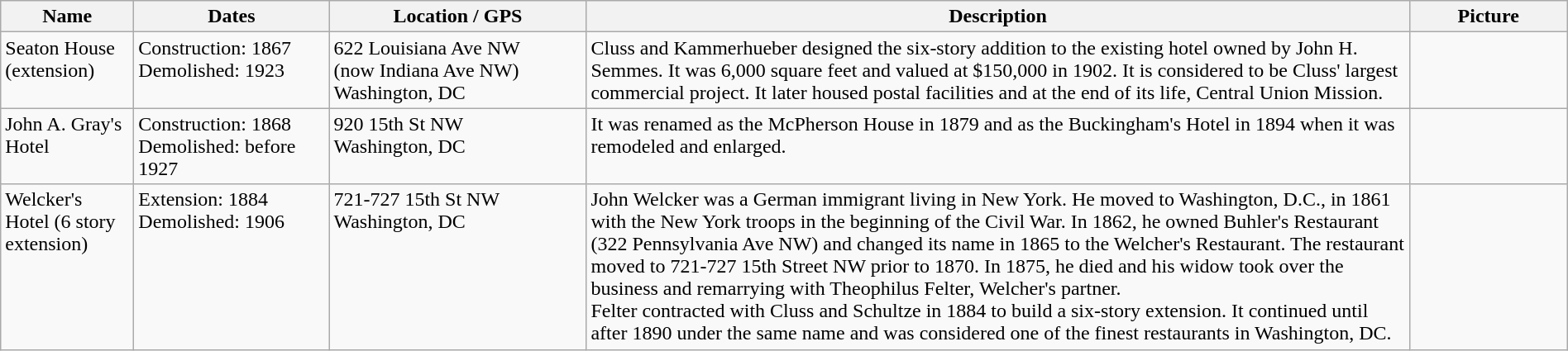<table class="wikitable sortable" style="width: 100%">
<tr>
<th style="width: 100px;">Name</th>
<th style="width: 150px;">Dates</th>
<th style="width: 200px;">Location / GPS</th>
<th>Description</th>
<th style="width: 120px;">Picture</th>
</tr>
<tr style="vertical-align: top;">
<td>Seaton House (extension)</td>
<td>Construction: 1867<br>Demolished: 1923</td>
<td>622 Louisiana Ave NW<br>(now Indiana Ave NW)<br> Washington, DC<br></td>
<td>Cluss and Kammerhueber designed the six-story addition to the existing hotel owned by John H. Semmes. It was 6,000 square feet and valued at $150,000 in 1902. It is considered to be Cluss' largest commercial project. It later housed postal facilities and at the end of its life, Central Union Mission.</td>
<td></td>
</tr>
<tr style="vertical-align: top;">
<td>John A. Gray's Hotel</td>
<td>Construction: 1868<br> Demolished: before 1927</td>
<td>920 15th St NW<br> Washington, DC<br></td>
<td>It was renamed as the McPherson House in 1879 and as the Buckingham's Hotel in 1894 when it was remodeled and enlarged.</td>
<td></td>
</tr>
<tr style="vertical-align: top;">
<td>Welcker's Hotel (6 story extension)</td>
<td>Extension: 1884<br> Demolished: 1906</td>
<td>721-727 15th St NW<br> Washington, DC<br></td>
<td>John Welcker was a German immigrant living in New York. He moved to Washington, D.C., in 1861 with the New York troops in the beginning of the Civil War. In 1862, he owned Buhler's Restaurant (322 Pennsylvania Ave NW) and changed its name in 1865 to the Welcher's Restaurant. The restaurant moved to 721-727 15th Street NW prior to 1870. In 1875, he died and his widow took over the business and remarrying with Theophilus Felter, Welcher's partner. <br> Felter contracted with Cluss and Schultze in 1884 to build a six-story extension. It continued until after 1890 under the same name and was considered one of the finest restaurants in Washington, DC.</td>
<td></td>
</tr>
</table>
